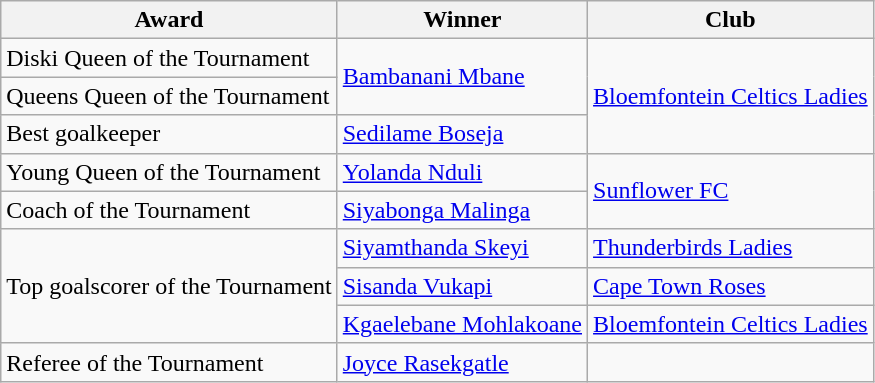<table class="wikitable">
<tr>
<th>Award</th>
<th>Winner</th>
<th>Club</th>
</tr>
<tr>
<td>Diski Queen of the Tournament</td>
<td rowspan="2"><a href='#'>Bambanani Mbane</a></td>
<td rowspan="3"><a href='#'>Bloemfontein Celtics Ladies</a></td>
</tr>
<tr>
<td>Queens Queen of the Tournament</td>
</tr>
<tr>
<td>Best goalkeeper</td>
<td><a href='#'>Sedilame Boseja</a></td>
</tr>
<tr>
<td>Young Queen of the Tournament</td>
<td><a href='#'>Yolanda Nduli</a></td>
<td rowspan="2"><a href='#'>Sunflower FC</a></td>
</tr>
<tr>
<td>Coach of the Tournament</td>
<td><a href='#'>Siyabonga Malinga</a></td>
</tr>
<tr>
<td rowspan="3">Top goalscorer of the Tournament</td>
<td><a href='#'>Siyamthanda Skeyi</a></td>
<td><a href='#'>Thunderbirds Ladies</a></td>
</tr>
<tr>
<td><a href='#'>Sisanda Vukapi</a></td>
<td><a href='#'>Cape Town Roses</a></td>
</tr>
<tr>
<td><a href='#'>Kgaelebane Mohlakoane</a></td>
<td><a href='#'>Bloemfontein Celtics Ladies</a></td>
</tr>
<tr>
<td>Referee of the Tournament</td>
<td><a href='#'>Joyce Rasekgatle</a></td>
</tr>
</table>
